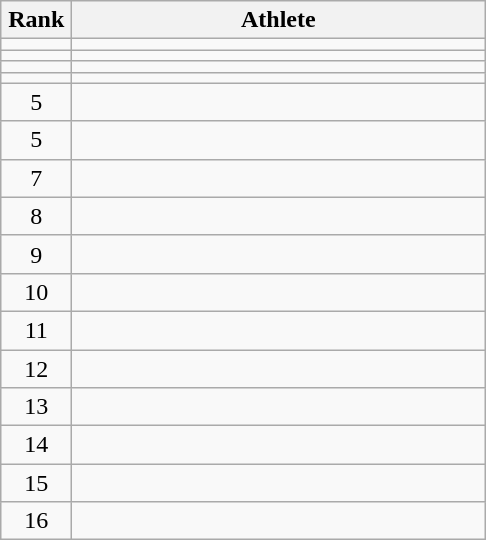<table class="wikitable" style="text-align: center;">
<tr>
<th width=40>Rank</th>
<th width=268>Athlete</th>
</tr>
<tr>
<td></td>
<td align="left"></td>
</tr>
<tr>
<td></td>
<td align="left"></td>
</tr>
<tr>
<td></td>
<td align="left"></td>
</tr>
<tr>
<td></td>
<td align="left"></td>
</tr>
<tr>
<td>5</td>
<td align="left"></td>
</tr>
<tr>
<td>5</td>
<td align="left"></td>
</tr>
<tr>
<td>7</td>
<td align="left"></td>
</tr>
<tr>
<td>8</td>
<td align="left"></td>
</tr>
<tr>
<td>9</td>
<td align="left"></td>
</tr>
<tr>
<td>10</td>
<td align="left"></td>
</tr>
<tr>
<td>11</td>
<td align="left"></td>
</tr>
<tr>
<td>12</td>
<td align="left"></td>
</tr>
<tr>
<td>13</td>
<td align="left"></td>
</tr>
<tr>
<td>14</td>
<td align="left"></td>
</tr>
<tr>
<td>15</td>
<td align="left"></td>
</tr>
<tr>
<td>16</td>
<td align="left"></td>
</tr>
</table>
